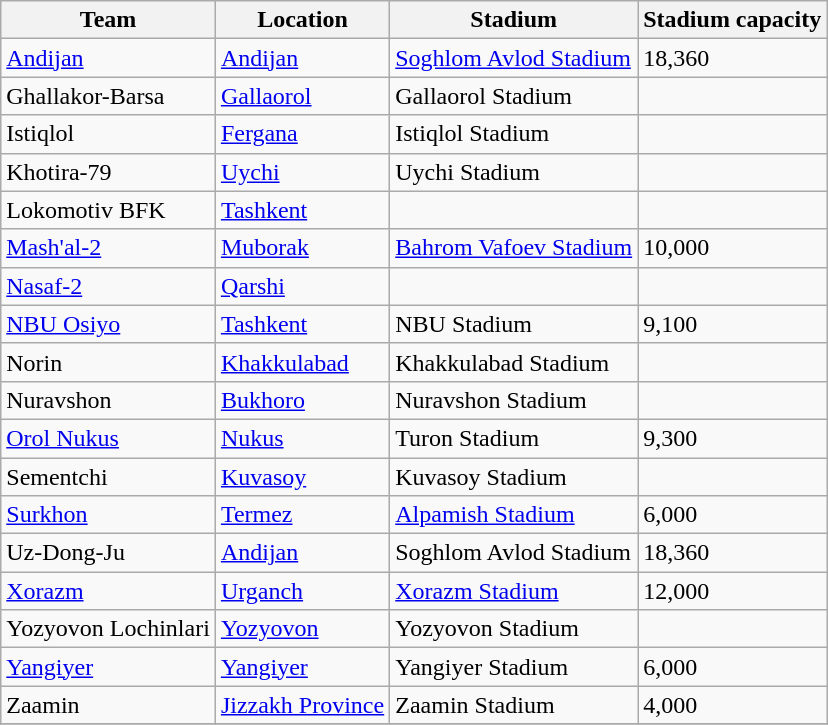<table class="wikitable sortable" style="text-align: left;">
<tr>
<th>Team</th>
<th>Location</th>
<th>Stadium</th>
<th>Stadium capacity</th>
</tr>
<tr>
<td><a href='#'>Andijan</a></td>
<td><a href='#'>Andijan</a></td>
<td><a href='#'>Soghlom Avlod Stadium</a></td>
<td>18,360</td>
</tr>
<tr>
<td>Ghallakor-Barsa</td>
<td><a href='#'>Gallaorol</a></td>
<td>Gallaorol Stadium</td>
<td></td>
</tr>
<tr>
<td>Istiqlol</td>
<td><a href='#'>Fergana</a></td>
<td>Istiqlol Stadium</td>
<td></td>
</tr>
<tr>
<td>Khotira-79</td>
<td><a href='#'>Uychi</a></td>
<td>Uychi Stadium</td>
<td></td>
</tr>
<tr>
<td>Lokomotiv BFK</td>
<td><a href='#'>Tashkent</a></td>
<td></td>
<td></td>
</tr>
<tr>
<td><a href='#'>Mash'al-2</a></td>
<td><a href='#'>Muborak</a></td>
<td><a href='#'>Bahrom Vafoev Stadium</a></td>
<td>10,000</td>
</tr>
<tr>
<td><a href='#'>Nasaf-2</a></td>
<td><a href='#'>Qarshi</a></td>
<td></td>
<td></td>
</tr>
<tr>
<td><a href='#'>NBU Osiyo</a></td>
<td><a href='#'>Tashkent</a></td>
<td>NBU Stadium</td>
<td>9,100</td>
</tr>
<tr>
<td>Norin</td>
<td><a href='#'>Khakkulabad</a></td>
<td>Khakkulabad Stadium</td>
<td></td>
</tr>
<tr>
<td>Nuravshon</td>
<td><a href='#'>Bukhoro</a></td>
<td>Nuravshon Stadium</td>
<td></td>
</tr>
<tr>
<td><a href='#'>Orol Nukus</a></td>
<td><a href='#'>Nukus</a></td>
<td>Turon Stadium</td>
<td>9,300</td>
</tr>
<tr>
<td>Sementchi</td>
<td><a href='#'>Kuvasoy</a></td>
<td>Kuvasoy Stadium</td>
<td></td>
</tr>
<tr>
<td><a href='#'>Surkhon</a></td>
<td><a href='#'>Termez</a></td>
<td><a href='#'>Alpamish Stadium</a></td>
<td>6,000</td>
</tr>
<tr>
<td>Uz-Dong-Ju</td>
<td><a href='#'>Andijan</a></td>
<td>Soghlom Avlod Stadium</td>
<td>18,360</td>
</tr>
<tr>
<td><a href='#'>Xorazm</a></td>
<td><a href='#'>Urganch</a></td>
<td><a href='#'>Xorazm Stadium</a></td>
<td>12,000</td>
</tr>
<tr>
<td>Yozyovon Lochinlari</td>
<td><a href='#'>Yozyovon</a></td>
<td>Yozyovon Stadium</td>
<td></td>
</tr>
<tr>
<td><a href='#'>Yangiyer</a></td>
<td><a href='#'>Yangiyer</a></td>
<td>Yangiyer Stadium</td>
<td>6,000</td>
</tr>
<tr>
<td>Zaamin</td>
<td><a href='#'>Jizzakh Province</a></td>
<td>Zaamin Stadium</td>
<td>4,000</td>
</tr>
<tr>
</tr>
</table>
